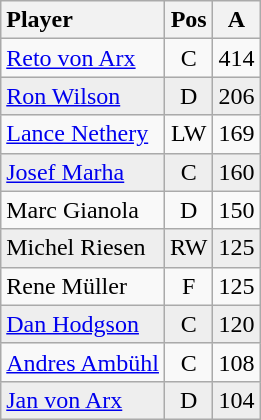<table class="wikitable" style="text-align:center;">
<tr>
<th style="text-align:left;">Player</th>
<th>Pos</th>
<th>A</th>
</tr>
<tr>
<td style="text-align:left;"><a href='#'>Reto von Arx</a></td>
<td>C</td>
<td>414</td>
</tr>
<tr style="background:#eee;">
<td style="text-align:left;"><a href='#'>Ron Wilson</a></td>
<td>D</td>
<td>206</td>
</tr>
<tr>
<td style="text-align:left;"><a href='#'>Lance Nethery</a></td>
<td>LW</td>
<td>169</td>
</tr>
<tr style="background:#eee;">
<td style="text-align:left;"><a href='#'>Josef Marha</a></td>
<td>C</td>
<td>160</td>
</tr>
<tr>
<td style="text-align:left;">Marc Gianola</td>
<td>D</td>
<td>150</td>
</tr>
<tr style="background:#eee;">
<td style="text-align:left;">Michel Riesen</td>
<td>RW</td>
<td>125</td>
</tr>
<tr>
<td style="text-align:left;">Rene Müller</td>
<td>F</td>
<td>125</td>
</tr>
<tr style="background:#eee;">
<td style="text-align:left;"><a href='#'>Dan Hodgson</a></td>
<td>C</td>
<td>120</td>
</tr>
<tr>
<td style="text-align:left;"><a href='#'>Andres Ambühl</a></td>
<td>C</td>
<td>108</td>
</tr>
<tr style="background:#eee;">
<td style="text-align:left;"><a href='#'>Jan von Arx</a></td>
<td>D</td>
<td>104</td>
</tr>
</table>
